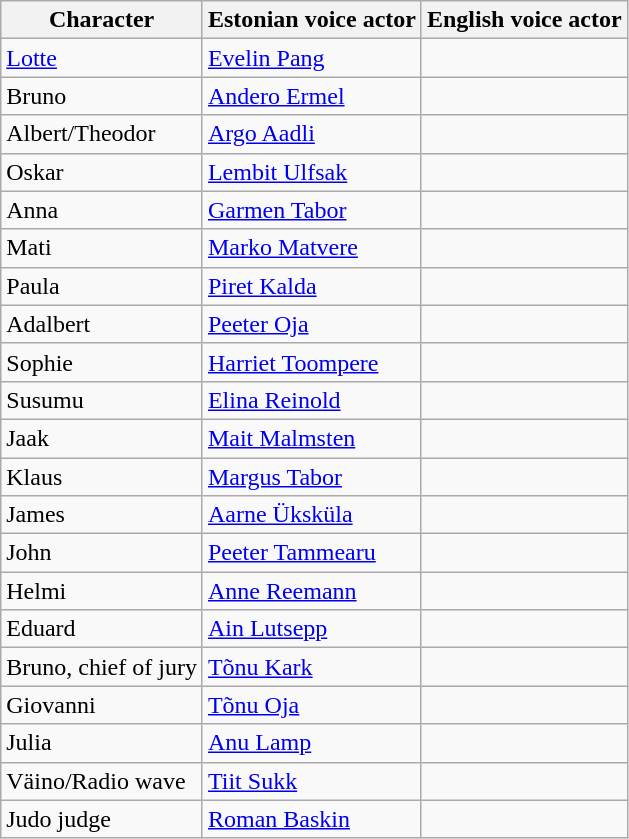<table class="wikitable">
<tr>
<th>Character</th>
<th>Estonian voice actor</th>
<th>English voice actor</th>
</tr>
<tr>
<td><a href='#'>Lotte</a></td>
<td><a href='#'>Evelin Pang</a></td>
<td></td>
</tr>
<tr>
<td>Bruno</td>
<td><a href='#'>Andero Ermel</a></td>
<td></td>
</tr>
<tr>
<td>Albert/Theodor</td>
<td><a href='#'>Argo Aadli</a></td>
<td></td>
</tr>
<tr>
<td>Oskar</td>
<td><a href='#'>Lembit Ulfsak</a></td>
<td></td>
</tr>
<tr>
<td>Anna</td>
<td><a href='#'>Garmen Tabor</a></td>
<td></td>
</tr>
<tr>
<td>Mati</td>
<td><a href='#'>Marko Matvere</a></td>
<td></td>
</tr>
<tr>
<td>Paula</td>
<td><a href='#'>Piret Kalda</a></td>
<td></td>
</tr>
<tr>
<td>Adalbert</td>
<td><a href='#'>Peeter Oja</a></td>
<td></td>
</tr>
<tr>
<td>Sophie</td>
<td><a href='#'>Harriet Toompere</a></td>
<td></td>
</tr>
<tr>
<td>Susumu</td>
<td><a href='#'>Elina Reinold</a></td>
<td></td>
</tr>
<tr>
<td>Jaak</td>
<td><a href='#'>Mait Malmsten</a></td>
<td></td>
</tr>
<tr>
<td>Klaus</td>
<td><a href='#'>Margus Tabor</a></td>
<td></td>
</tr>
<tr>
<td>James</td>
<td><a href='#'>Aarne Üksküla</a></td>
<td></td>
</tr>
<tr>
<td>John</td>
<td><a href='#'>Peeter Tammearu</a></td>
<td></td>
</tr>
<tr>
<td>Helmi</td>
<td><a href='#'>Anne Reemann</a></td>
<td></td>
</tr>
<tr>
<td>Eduard</td>
<td><a href='#'>Ain Lutsepp</a></td>
<td></td>
</tr>
<tr>
<td>Bruno, chief of jury</td>
<td><a href='#'>Tõnu Kark</a></td>
<td></td>
</tr>
<tr>
<td>Giovanni</td>
<td><a href='#'>Tõnu Oja</a></td>
<td></td>
</tr>
<tr>
<td>Julia</td>
<td><a href='#'>Anu Lamp</a></td>
<td></td>
</tr>
<tr>
<td>Väino/Radio wave</td>
<td><a href='#'>Tiit Sukk</a></td>
<td></td>
</tr>
<tr>
<td>Judo judge</td>
<td><a href='#'>Roman Baskin</a></td>
<td></td>
</tr>
</table>
